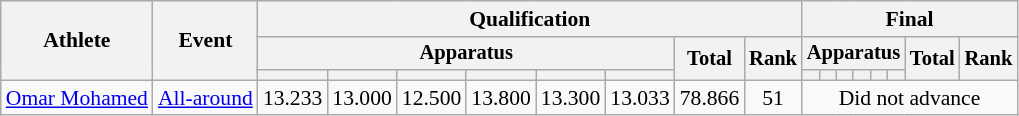<table class="wikitable" style="font-size:90%">
<tr>
<th rowspan=3>Athlete</th>
<th rowspan=3>Event</th>
<th colspan =8>Qualification</th>
<th colspan =8>Final</th>
</tr>
<tr style="font-size:95%">
<th colspan=6>Apparatus</th>
<th rowspan=2>Total</th>
<th rowspan=2>Rank</th>
<th colspan=6>Apparatus</th>
<th rowspan=2>Total</th>
<th rowspan=2>Rank</th>
</tr>
<tr style="font-size:95%">
<th></th>
<th></th>
<th></th>
<th></th>
<th></th>
<th></th>
<th></th>
<th></th>
<th></th>
<th></th>
<th></th>
<th></th>
</tr>
<tr align=center>
<td align=left><a href='#'>Omar Mohamed</a></td>
<td align="left"><a href='#'>All-around</a></td>
<td>13.233</td>
<td>13.000</td>
<td>12.500</td>
<td>13.800</td>
<td>13.300</td>
<td>13.033</td>
<td>78.866</td>
<td>51</td>
<td colspan="8">Did not advance</td>
</tr>
</table>
